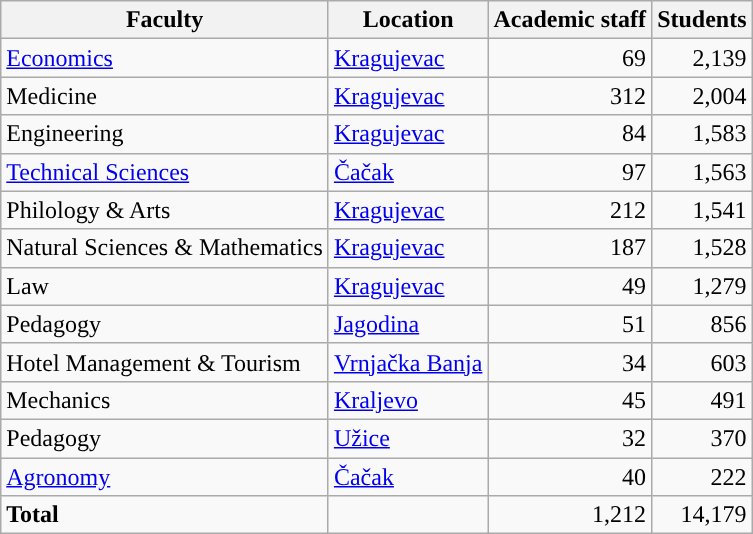<table class="wikitable sortable">
<tr>
<th>Faculty</th>
<th>Location</th>
<th>Academic staff</th>
<th>Students</th>
</tr>
<tr>
<td><a href='#'>Economics</a></td>
<td><a href='#'>Kragujevac</a></td>
<td style="text-align:right">69</td>
<td style="text-align:right">2,139</td>
</tr>
<tr>
<td>Medicine</td>
<td><a href='#'>Kragujevac</a></td>
<td style="text-align:right">312</td>
<td style="text-align:right">2,004</td>
</tr>
<tr>
<td>Engineering</td>
<td><a href='#'>Kragujevac</a></td>
<td style="text-align:right">84</td>
<td style="text-align:right">1,583</td>
</tr>
<tr>
<td><a href='#'>Technical Sciences</a></td>
<td><a href='#'>Čačak</a></td>
<td style="text-align:right">97</td>
<td style="text-align:right">1,563</td>
</tr>
<tr>
<td>Philology & Arts</td>
<td><a href='#'>Kragujevac</a></td>
<td style="text-align:right">212</td>
<td style="text-align:right">1,541</td>
</tr>
<tr>
<td>Natural Sciences & Mathematics</td>
<td><a href='#'>Kragujevac</a></td>
<td style="text-align:right">187</td>
<td style="text-align:right">1,528</td>
</tr>
<tr>
<td>Law</td>
<td><a href='#'>Kragujevac</a></td>
<td style="text-align:right">49</td>
<td style="text-align:right">1,279</td>
</tr>
<tr>
<td>Pedagogy</td>
<td><a href='#'>Jagodina</a></td>
<td style="text-align:right">51</td>
<td style="text-align:right">856</td>
</tr>
<tr>
<td>Hotel Management & Tourism</td>
<td><a href='#'>Vrnjačka Banja</a></td>
<td style="text-align:right">34</td>
<td style="text-align:right">603</td>
</tr>
<tr>
<td>Mechanics</td>
<td><a href='#'>Kraljevo</a></td>
<td style="text-align:right">45</td>
<td style="text-align:right">491</td>
</tr>
<tr>
<td>Pedagogy</td>
<td><a href='#'>Užice</a></td>
<td style="text-align:right">32</td>
<td style="text-align:right">370</td>
</tr>
<tr>
<td><a href='#'>Agronomy</a></td>
<td><a href='#'>Čačak</a></td>
<td style="text-align:right">40</td>
<td style="text-align:right">222</td>
</tr>
<tr class="sortbottom">
<td><strong>Total</strong></td>
<td></td>
<td style="text-align:right">1,212</td>
<td style="text-align:right">14,179</td>
</tr>
</table>
